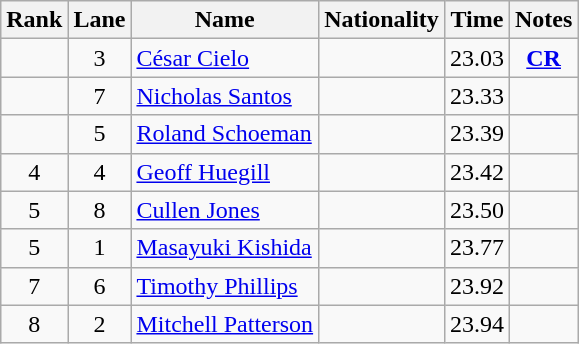<table class="wikitable sortable" style="text-align:center">
<tr>
<th>Rank</th>
<th>Lane</th>
<th>Name</th>
<th>Nationality</th>
<th>Time</th>
<th>Notes</th>
</tr>
<tr>
<td></td>
<td>3</td>
<td align=left><a href='#'>César Cielo</a></td>
<td align=left></td>
<td>23.03</td>
<td><strong><a href='#'>CR</a></strong></td>
</tr>
<tr>
<td></td>
<td>7</td>
<td align=left><a href='#'>Nicholas Santos</a></td>
<td align=left></td>
<td>23.33</td>
<td></td>
</tr>
<tr>
<td></td>
<td>5</td>
<td align=left><a href='#'>Roland Schoeman</a></td>
<td align=left></td>
<td>23.39</td>
<td></td>
</tr>
<tr>
<td>4</td>
<td>4</td>
<td align=left><a href='#'>Geoff Huegill</a></td>
<td align=left></td>
<td>23.42</td>
<td></td>
</tr>
<tr>
<td>5</td>
<td>8</td>
<td align=left><a href='#'>Cullen Jones</a></td>
<td align=left></td>
<td>23.50</td>
<td></td>
</tr>
<tr>
<td>5</td>
<td>1</td>
<td align=left><a href='#'>Masayuki Kishida</a></td>
<td align=left></td>
<td>23.77</td>
<td></td>
</tr>
<tr>
<td>7</td>
<td>6</td>
<td align=left><a href='#'>Timothy Phillips</a></td>
<td align=left></td>
<td>23.92</td>
<td></td>
</tr>
<tr>
<td>8</td>
<td>2</td>
<td align=left><a href='#'>Mitchell Patterson</a></td>
<td align=left></td>
<td>23.94</td>
<td></td>
</tr>
</table>
